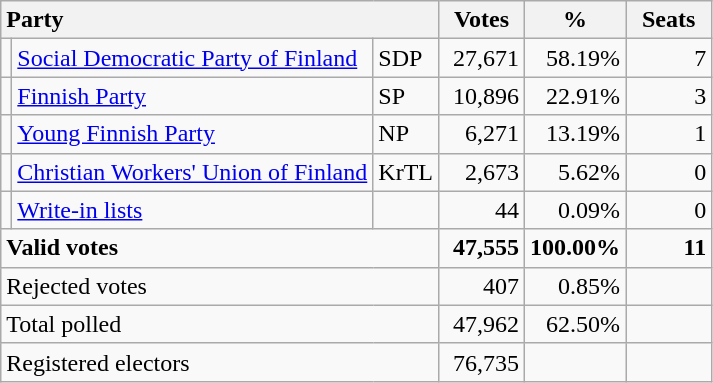<table class="wikitable" border="1" style="text-align:right;">
<tr>
<th style="text-align:left;" colspan=3>Party</th>
<th align=center width="50">Votes</th>
<th align=center width="50">%</th>
<th align=center width="50">Seats</th>
</tr>
<tr>
<td></td>
<td align=left style="white-space: nowrap;"><a href='#'>Social Democratic Party of Finland</a></td>
<td align=left>SDP</td>
<td>27,671</td>
<td>58.19%</td>
<td>7</td>
</tr>
<tr>
<td></td>
<td align=left><a href='#'>Finnish Party</a></td>
<td align=left>SP</td>
<td>10,896</td>
<td>22.91%</td>
<td>3</td>
</tr>
<tr>
<td></td>
<td align=left><a href='#'>Young Finnish Party</a></td>
<td align=left>NP</td>
<td>6,271</td>
<td>13.19%</td>
<td>1</td>
</tr>
<tr>
<td></td>
<td align=left><a href='#'>Christian Workers' Union of Finland</a></td>
<td align=left>KrTL</td>
<td>2,673</td>
<td>5.62%</td>
<td>0</td>
</tr>
<tr>
<td></td>
<td align=left><a href='#'>Write-in lists</a></td>
<td align=left></td>
<td>44</td>
<td>0.09%</td>
<td>0</td>
</tr>
<tr style="font-weight:bold">
<td align=left colspan=3>Valid votes</td>
<td>47,555</td>
<td>100.00%</td>
<td>11</td>
</tr>
<tr>
<td align=left colspan=3>Rejected votes</td>
<td>407</td>
<td>0.85%</td>
<td></td>
</tr>
<tr>
<td align=left colspan=3>Total polled</td>
<td>47,962</td>
<td>62.50%</td>
<td></td>
</tr>
<tr>
<td align=left colspan=3>Registered electors</td>
<td>76,735</td>
<td></td>
<td></td>
</tr>
</table>
